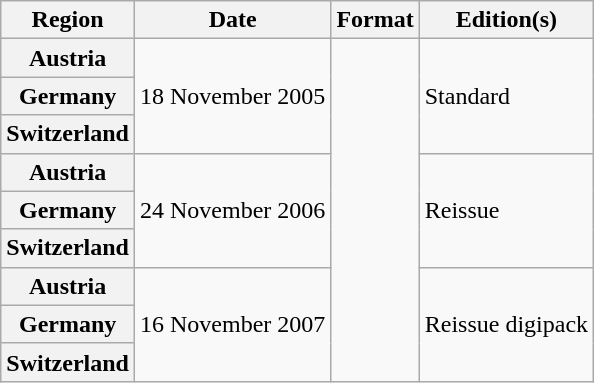<table class="wikitable plainrowheaders">
<tr>
<th scope="col">Region</th>
<th scope="col">Date</th>
<th scope="col">Format</th>
<th scope="col">Edition(s)</th>
</tr>
<tr>
<th scope="row">Austria</th>
<td rowspan="3">18 November 2005</td>
<td rowspan="9"></td>
<td rowspan="3">Standard</td>
</tr>
<tr>
<th scope="row">Germany</th>
</tr>
<tr>
<th scope="row">Switzerland</th>
</tr>
<tr>
<th scope="row">Austria</th>
<td rowspan="3">24 November 2006</td>
<td rowspan="3">Reissue</td>
</tr>
<tr>
<th scope="row">Germany</th>
</tr>
<tr>
<th scope="row">Switzerland</th>
</tr>
<tr>
<th scope="row">Austria</th>
<td rowspan="3">16 November 2007</td>
<td rowspan="3">Reissue digipack</td>
</tr>
<tr>
<th scope="row">Germany</th>
</tr>
<tr>
<th scope="row">Switzerland</th>
</tr>
</table>
